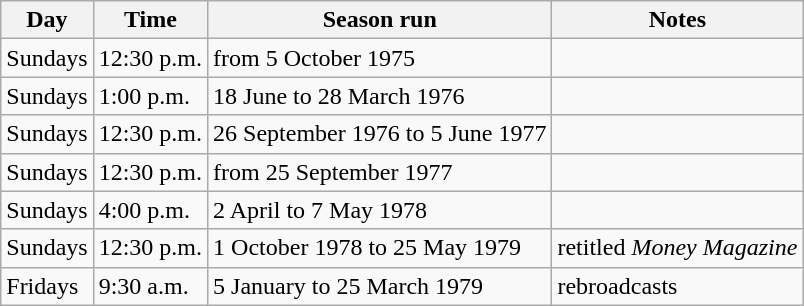<table class="wikitable">
<tr>
<th>Day</th>
<th>Time</th>
<th>Season run</th>
<th>Notes</th>
</tr>
<tr>
<td>Sundays</td>
<td>12:30 p.m.</td>
<td>from 5 October 1975</td>
<td></td>
</tr>
<tr>
<td>Sundays</td>
<td>1:00 p.m.</td>
<td>18 June to 28 March 1976</td>
<td></td>
</tr>
<tr>
<td>Sundays</td>
<td>12:30 p.m.</td>
<td>26 September 1976 to 5 June 1977</td>
<td></td>
</tr>
<tr>
<td>Sundays</td>
<td>12:30 p.m.</td>
<td>from 25 September 1977</td>
<td></td>
</tr>
<tr>
<td>Sundays</td>
<td>4:00 p.m.</td>
<td>2 April to 7 May 1978</td>
<td></td>
</tr>
<tr>
<td>Sundays</td>
<td>12:30 p.m.</td>
<td>1 October 1978 to 25 May 1979</td>
<td>retitled <em>Money Magazine</em></td>
</tr>
<tr>
<td>Fridays</td>
<td>9:30 a.m.</td>
<td>5 January to 25 March 1979</td>
<td>rebroadcasts</td>
</tr>
</table>
